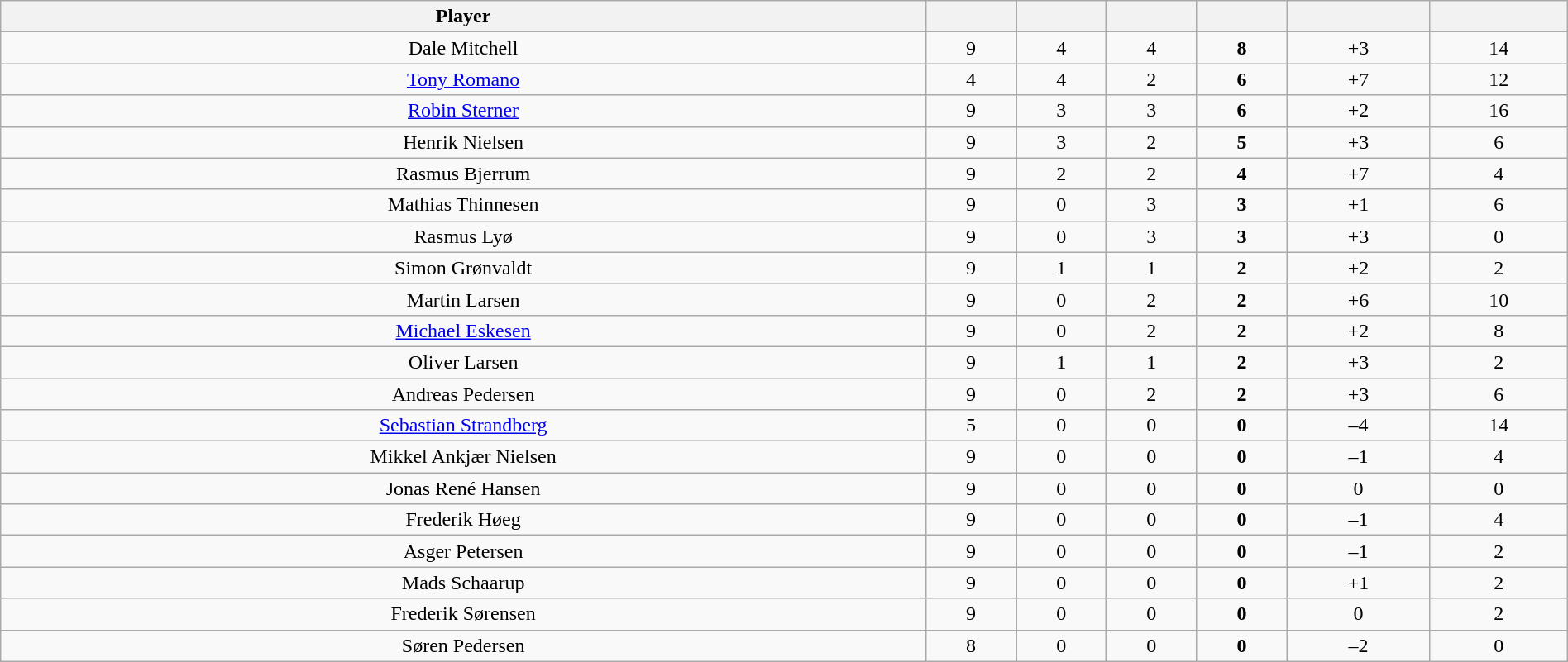<table class="wikitable sortable" style="width:100%; text-align:center;">
<tr>
<th>Player</th>
<th></th>
<th></th>
<th></th>
<th></th>
<th data-sort-type="number"></th>
<th></th>
</tr>
<tr>
<td>Dale Mitchell</td>
<td>9</td>
<td>4</td>
<td>4</td>
<td><strong>8</strong></td>
<td>+3</td>
<td>14</td>
</tr>
<tr>
<td><a href='#'>Tony Romano</a></td>
<td>4</td>
<td>4</td>
<td>2</td>
<td><strong>6</strong></td>
<td>+7</td>
<td>12</td>
</tr>
<tr>
<td><a href='#'>Robin Sterner</a></td>
<td>9</td>
<td>3</td>
<td>3</td>
<td><strong>6</strong></td>
<td>+2</td>
<td>16</td>
</tr>
<tr>
<td>Henrik Nielsen</td>
<td>9</td>
<td>3</td>
<td>2</td>
<td><strong>5</strong></td>
<td>+3</td>
<td>6</td>
</tr>
<tr>
<td>Rasmus Bjerrum</td>
<td>9</td>
<td>2</td>
<td>2</td>
<td><strong>4</strong></td>
<td>+7</td>
<td>4</td>
</tr>
<tr>
<td>Mathias Thinnesen</td>
<td>9</td>
<td>0</td>
<td>3</td>
<td><strong>3</strong></td>
<td>+1</td>
<td>6</td>
</tr>
<tr>
<td>Rasmus Lyø</td>
<td>9</td>
<td>0</td>
<td>3</td>
<td><strong>3</strong></td>
<td>+3</td>
<td>0</td>
</tr>
<tr>
<td>Simon Grønvaldt</td>
<td>9</td>
<td>1</td>
<td>1</td>
<td><strong>2</strong></td>
<td>+2</td>
<td>2</td>
</tr>
<tr>
<td>Martin Larsen</td>
<td>9</td>
<td>0</td>
<td>2</td>
<td><strong>2</strong></td>
<td>+6</td>
<td>10</td>
</tr>
<tr>
<td><a href='#'>Michael Eskesen</a></td>
<td>9</td>
<td>0</td>
<td>2</td>
<td><strong>2</strong></td>
<td>+2</td>
<td>8</td>
</tr>
<tr>
<td>Oliver Larsen</td>
<td>9</td>
<td>1</td>
<td>1</td>
<td><strong>2</strong></td>
<td>+3</td>
<td>2</td>
</tr>
<tr>
<td>Andreas Pedersen</td>
<td>9</td>
<td>0</td>
<td>2</td>
<td><strong>2</strong></td>
<td>+3</td>
<td>6</td>
</tr>
<tr>
<td><a href='#'>Sebastian Strandberg</a></td>
<td>5</td>
<td>0</td>
<td>0</td>
<td><strong>0</strong></td>
<td>–4</td>
<td>14</td>
</tr>
<tr>
<td>Mikkel Ankjær Nielsen</td>
<td>9</td>
<td>0</td>
<td>0</td>
<td><strong>0</strong></td>
<td>–1</td>
<td>4</td>
</tr>
<tr>
<td>Jonas René Hansen</td>
<td>9</td>
<td>0</td>
<td>0</td>
<td><strong>0</strong></td>
<td>0</td>
<td>0</td>
</tr>
<tr>
<td>Frederik Høeg</td>
<td>9</td>
<td>0</td>
<td>0</td>
<td><strong>0</strong></td>
<td>–1</td>
<td>4</td>
</tr>
<tr>
<td>Asger Petersen</td>
<td>9</td>
<td>0</td>
<td>0</td>
<td><strong>0</strong></td>
<td>–1</td>
<td>2</td>
</tr>
<tr>
<td>Mads Schaarup</td>
<td>9</td>
<td>0</td>
<td>0</td>
<td><strong>0</strong></td>
<td>+1</td>
<td>2</td>
</tr>
<tr>
<td>Frederik Sørensen</td>
<td>9</td>
<td>0</td>
<td>0</td>
<td><strong>0</strong></td>
<td>0</td>
<td>2</td>
</tr>
<tr>
<td>Søren Pedersen</td>
<td>8</td>
<td>0</td>
<td>0</td>
<td><strong>0</strong></td>
<td>–2</td>
<td>0</td>
</tr>
</table>
